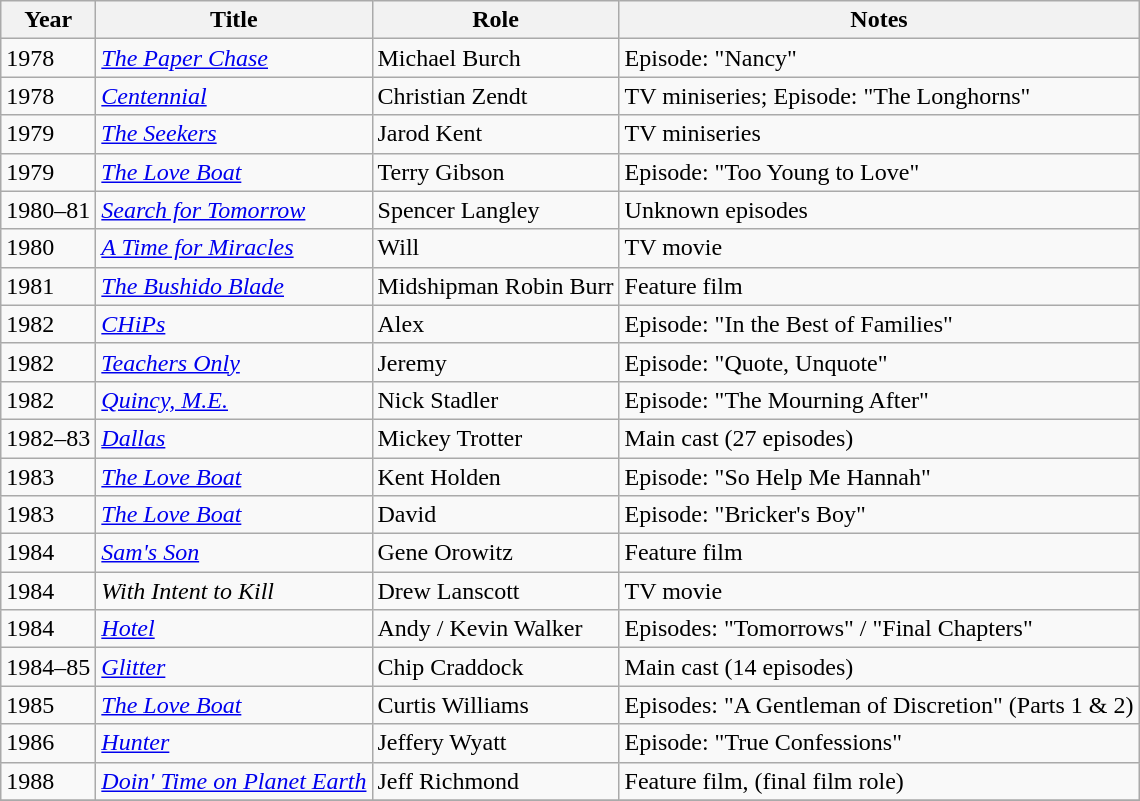<table class="wikitable sortable">
<tr>
<th>Year</th>
<th>Title</th>
<th>Role</th>
<th class="unsortable">Notes</th>
</tr>
<tr>
<td>1978</td>
<td><em><a href='#'>The Paper Chase</a></em></td>
<td>Michael Burch</td>
<td>Episode: "Nancy"</td>
</tr>
<tr>
<td>1978</td>
<td><em><a href='#'>Centennial</a></em></td>
<td>Christian Zendt</td>
<td>TV miniseries; Episode: "The Longhorns"</td>
</tr>
<tr>
<td>1979</td>
<td><em><a href='#'>The Seekers</a></em></td>
<td>Jarod Kent</td>
<td>TV miniseries</td>
</tr>
<tr>
<td>1979</td>
<td><em><a href='#'>The Love Boat</a></em></td>
<td>Terry Gibson</td>
<td>Episode: "Too Young to Love"</td>
</tr>
<tr>
<td>1980–81</td>
<td><em><a href='#'>Search for Tomorrow</a></em></td>
<td>Spencer Langley</td>
<td>Unknown episodes</td>
</tr>
<tr>
<td>1980</td>
<td><em><a href='#'>A Time for Miracles</a></em></td>
<td>Will</td>
<td>TV movie</td>
</tr>
<tr>
<td>1981</td>
<td><em><a href='#'>The Bushido Blade</a></em></td>
<td>Midshipman Robin Burr</td>
<td>Feature film</td>
</tr>
<tr>
<td>1982</td>
<td><em><a href='#'>CHiPs</a></em></td>
<td>Alex</td>
<td>Episode: "In the Best of Families"</td>
</tr>
<tr>
<td>1982</td>
<td><em><a href='#'>Teachers Only</a></em></td>
<td>Jeremy</td>
<td>Episode: "Quote, Unquote"</td>
</tr>
<tr>
<td>1982</td>
<td><em><a href='#'>Quincy, M.E.</a></em></td>
<td>Nick Stadler</td>
<td>Episode: "The Mourning After"</td>
</tr>
<tr>
<td>1982–83</td>
<td><em><a href='#'>Dallas</a></em></td>
<td>Mickey Trotter</td>
<td>Main cast (27 episodes)</td>
</tr>
<tr>
<td>1983</td>
<td><em><a href='#'>The Love Boat</a></em></td>
<td>Kent Holden</td>
<td>Episode: "So Help Me Hannah"</td>
</tr>
<tr>
<td>1983</td>
<td><em><a href='#'>The Love Boat</a></em></td>
<td>David</td>
<td>Episode: "Bricker's Boy"</td>
</tr>
<tr>
<td>1984</td>
<td><em><a href='#'>Sam's Son</a></em></td>
<td>Gene Orowitz</td>
<td>Feature film</td>
</tr>
<tr>
<td>1984</td>
<td><em>With Intent to Kill</em></td>
<td>Drew Lanscott</td>
<td>TV movie</td>
</tr>
<tr>
<td>1984</td>
<td><em><a href='#'>Hotel</a></em></td>
<td>Andy / Kevin Walker</td>
<td>Episodes: "Tomorrows" / "Final Chapters"</td>
</tr>
<tr>
<td>1984–85</td>
<td><em><a href='#'>Glitter</a></em></td>
<td>Chip Craddock</td>
<td>Main cast (14 episodes)</td>
</tr>
<tr>
<td>1985</td>
<td><em><a href='#'>The Love Boat</a></em></td>
<td>Curtis Williams</td>
<td>Episodes: "A Gentleman of Discretion" (Parts 1 & 2)</td>
</tr>
<tr>
<td>1986</td>
<td><em><a href='#'>Hunter</a></em></td>
<td>Jeffery Wyatt</td>
<td>Episode: "True Confessions"</td>
</tr>
<tr>
<td>1988</td>
<td><em><a href='#'>Doin' Time on Planet Earth</a></em></td>
<td>Jeff Richmond</td>
<td>Feature film, (final film role)</td>
</tr>
<tr>
</tr>
</table>
